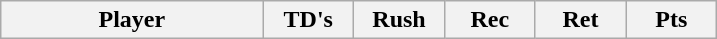<table class="wikitable sortable">
<tr>
<th bgcolor="#DDDDFF" width="26%">Player</th>
<th bgcolor="#DDDDFF" width="9%">TD's</th>
<th bgcolor="#DDDDFF" width="9%">Rush</th>
<th bgcolor="#DDDDFF" width="9%">Rec</th>
<th bgcolor="#DDDDFF" width="9%">Ret</th>
<th bgcolor="#DDDDFF" width="9%">Pts</th>
</tr>
</table>
